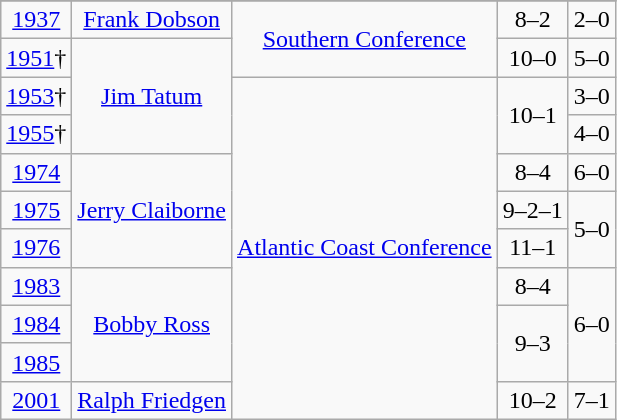<table class="wikitable" style="text-align:center">
<tr>
</tr>
<tr>
<td><a href='#'>1937</a></td>
<td><a href='#'>Frank Dobson</a></td>
<td rowspan="2"><a href='#'>Southern Conference</a></td>
<td>8–2</td>
<td>2–0</td>
</tr>
<tr>
<td><a href='#'>1951</a>†</td>
<td rowspan="3"><a href='#'>Jim Tatum</a></td>
<td>10–0</td>
<td>5–0</td>
</tr>
<tr>
<td><a href='#'>1953</a>†</td>
<td rowspan="9"><a href='#'>Atlantic Coast Conference</a></td>
<td rowspan="2">10–1</td>
<td>3–0</td>
</tr>
<tr>
<td><a href='#'>1955</a>†</td>
<td>4–0</td>
</tr>
<tr>
<td><a href='#'>1974</a></td>
<td rowspan="3"><a href='#'>Jerry Claiborne</a></td>
<td>8–4</td>
<td>6–0</td>
</tr>
<tr>
<td><a href='#'>1975</a></td>
<td>9–2–1</td>
<td rowspan="2">5–0</td>
</tr>
<tr>
<td><a href='#'>1976</a></td>
<td>11–1</td>
</tr>
<tr>
<td><a href='#'>1983</a></td>
<td rowspan="3"><a href='#'>Bobby Ross</a></td>
<td>8–4</td>
<td rowspan="3">6–0</td>
</tr>
<tr>
<td><a href='#'>1984</a></td>
<td rowspan="2">9–3</td>
</tr>
<tr>
<td><a href='#'>1985</a></td>
</tr>
<tr>
<td><a href='#'>2001</a></td>
<td><a href='#'>Ralph Friedgen</a></td>
<td>10–2</td>
<td>7–1</td>
</tr>
</table>
